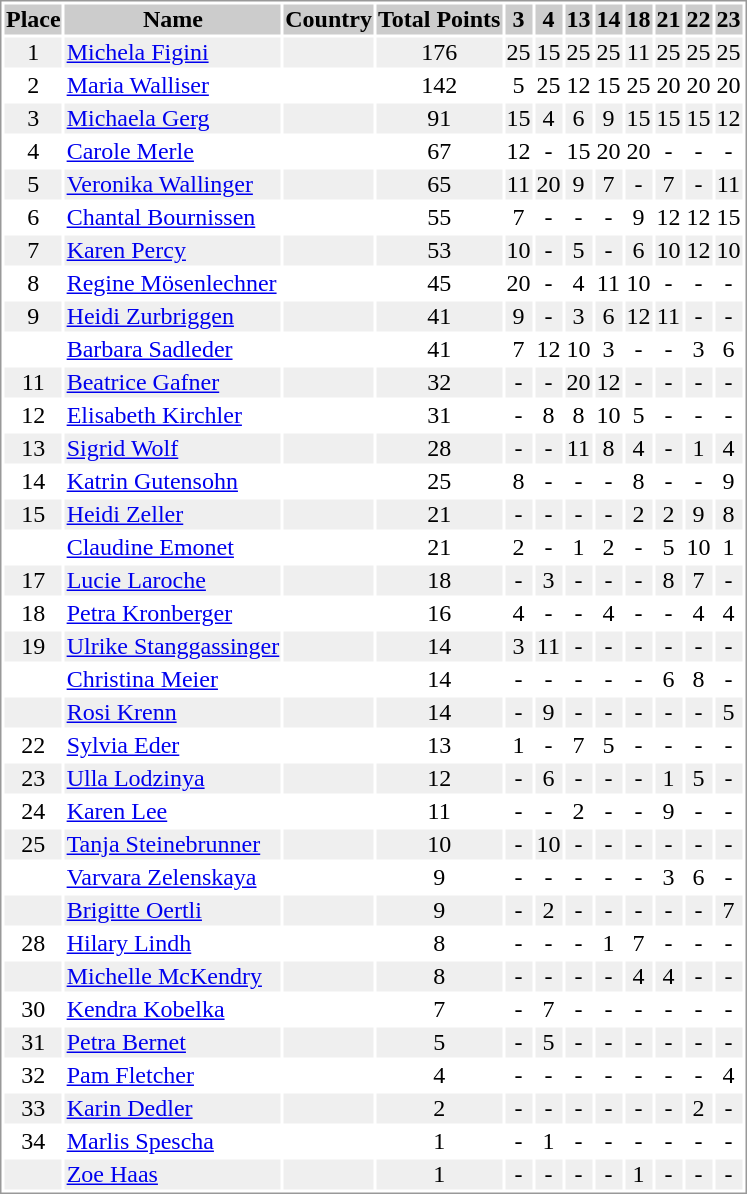<table border="0" style="border: 1px solid #999; background-color:#FFFFFF; text-align:center">
<tr align="center" bgcolor="#CCCCCC">
<th>Place</th>
<th>Name</th>
<th>Country</th>
<th>Total Points</th>
<th>3</th>
<th>4</th>
<th>13</th>
<th>14</th>
<th>18</th>
<th>21</th>
<th>22</th>
<th>23</th>
</tr>
<tr bgcolor="#EFEFEF">
<td>1</td>
<td align="left"><a href='#'>Michela Figini</a></td>
<td align="left"></td>
<td>176</td>
<td>25</td>
<td>15</td>
<td>25</td>
<td>25</td>
<td>11</td>
<td>25</td>
<td>25</td>
<td>25</td>
</tr>
<tr>
<td>2</td>
<td align="left"><a href='#'>Maria Walliser</a></td>
<td align="left"></td>
<td>142</td>
<td>5</td>
<td>25</td>
<td>12</td>
<td>15</td>
<td>25</td>
<td>20</td>
<td>20</td>
<td>20</td>
</tr>
<tr bgcolor="#EFEFEF">
<td>3</td>
<td align="left"><a href='#'>Michaela Gerg</a></td>
<td align="left"></td>
<td>91</td>
<td>15</td>
<td>4</td>
<td>6</td>
<td>9</td>
<td>15</td>
<td>15</td>
<td>15</td>
<td>12</td>
</tr>
<tr>
<td>4</td>
<td align="left"><a href='#'>Carole Merle</a></td>
<td align="left"></td>
<td>67</td>
<td>12</td>
<td>-</td>
<td>15</td>
<td>20</td>
<td>20</td>
<td>-</td>
<td>-</td>
<td>-</td>
</tr>
<tr bgcolor="#EFEFEF">
<td>5</td>
<td align="left"><a href='#'>Veronika Wallinger</a></td>
<td align="left"></td>
<td>65</td>
<td>11</td>
<td>20</td>
<td>9</td>
<td>7</td>
<td>-</td>
<td>7</td>
<td>-</td>
<td>11</td>
</tr>
<tr>
<td>6</td>
<td align="left"><a href='#'>Chantal Bournissen</a></td>
<td align="left"></td>
<td>55</td>
<td>7</td>
<td>-</td>
<td>-</td>
<td>-</td>
<td>9</td>
<td>12</td>
<td>12</td>
<td>15</td>
</tr>
<tr bgcolor="#EFEFEF">
<td>7</td>
<td align="left"><a href='#'>Karen Percy</a></td>
<td align="left"></td>
<td>53</td>
<td>10</td>
<td>-</td>
<td>5</td>
<td>-</td>
<td>6</td>
<td>10</td>
<td>12</td>
<td>10</td>
</tr>
<tr>
<td>8</td>
<td align="left"><a href='#'>Regine Mösenlechner</a></td>
<td align="left"></td>
<td>45</td>
<td>20</td>
<td>-</td>
<td>4</td>
<td>11</td>
<td>10</td>
<td>-</td>
<td>-</td>
<td>-</td>
</tr>
<tr bgcolor="#EFEFEF">
<td>9</td>
<td align="left"><a href='#'>Heidi Zurbriggen</a></td>
<td align="left"></td>
<td>41</td>
<td>9</td>
<td>-</td>
<td>3</td>
<td>6</td>
<td>12</td>
<td>11</td>
<td>-</td>
<td>-</td>
</tr>
<tr>
<td></td>
<td align="left"><a href='#'>Barbara Sadleder</a></td>
<td align="left"></td>
<td>41</td>
<td>7</td>
<td>12</td>
<td>10</td>
<td>3</td>
<td>-</td>
<td>-</td>
<td>3</td>
<td>6</td>
</tr>
<tr bgcolor="#EFEFEF">
<td>11</td>
<td align="left"><a href='#'>Beatrice Gafner</a></td>
<td align="left"></td>
<td>32</td>
<td>-</td>
<td>-</td>
<td>20</td>
<td>12</td>
<td>-</td>
<td>-</td>
<td>-</td>
<td>-</td>
</tr>
<tr>
<td>12</td>
<td align="left"><a href='#'>Elisabeth Kirchler</a></td>
<td align="left"></td>
<td>31</td>
<td>-</td>
<td>8</td>
<td>8</td>
<td>10</td>
<td>5</td>
<td>-</td>
<td>-</td>
<td>-</td>
</tr>
<tr bgcolor="#EFEFEF">
<td>13</td>
<td align="left"><a href='#'>Sigrid Wolf</a></td>
<td align="left"></td>
<td>28</td>
<td>-</td>
<td>-</td>
<td>11</td>
<td>8</td>
<td>4</td>
<td>-</td>
<td>1</td>
<td>4</td>
</tr>
<tr>
<td>14</td>
<td align="left"><a href='#'>Katrin Gutensohn</a></td>
<td align="left"></td>
<td>25</td>
<td>8</td>
<td>-</td>
<td>-</td>
<td>-</td>
<td>8</td>
<td>-</td>
<td>-</td>
<td>9</td>
</tr>
<tr bgcolor="#EFEFEF">
<td>15</td>
<td align="left"><a href='#'>Heidi Zeller</a></td>
<td align="left"></td>
<td>21</td>
<td>-</td>
<td>-</td>
<td>-</td>
<td>-</td>
<td>2</td>
<td>2</td>
<td>9</td>
<td>8</td>
</tr>
<tr>
<td></td>
<td align="left"><a href='#'>Claudine Emonet</a></td>
<td align="left"></td>
<td>21</td>
<td>2</td>
<td>-</td>
<td>1</td>
<td>2</td>
<td>-</td>
<td>5</td>
<td>10</td>
<td>1</td>
</tr>
<tr bgcolor="#EFEFEF">
<td>17</td>
<td align="left"><a href='#'>Lucie Laroche</a></td>
<td align="left"></td>
<td>18</td>
<td>-</td>
<td>3</td>
<td>-</td>
<td>-</td>
<td>-</td>
<td>8</td>
<td>7</td>
<td>-</td>
</tr>
<tr>
<td>18</td>
<td align="left"><a href='#'>Petra Kronberger</a></td>
<td align="left"></td>
<td>16</td>
<td>4</td>
<td>-</td>
<td>-</td>
<td>4</td>
<td>-</td>
<td>-</td>
<td>4</td>
<td>4</td>
</tr>
<tr bgcolor="#EFEFEF">
<td>19</td>
<td align="left"><a href='#'>Ulrike Stanggassinger</a></td>
<td align="left"></td>
<td>14</td>
<td>3</td>
<td>11</td>
<td>-</td>
<td>-</td>
<td>-</td>
<td>-</td>
<td>-</td>
<td>-</td>
</tr>
<tr>
<td></td>
<td align="left"><a href='#'>Christina Meier</a></td>
<td align="left"></td>
<td>14</td>
<td>-</td>
<td>-</td>
<td>-</td>
<td>-</td>
<td>-</td>
<td>6</td>
<td>8</td>
<td>-</td>
</tr>
<tr bgcolor="#EFEFEF">
<td></td>
<td align="left"><a href='#'>Rosi Krenn</a></td>
<td align="left"></td>
<td>14</td>
<td>-</td>
<td>9</td>
<td>-</td>
<td>-</td>
<td>-</td>
<td>-</td>
<td>-</td>
<td>5</td>
</tr>
<tr>
<td>22</td>
<td align="left"><a href='#'>Sylvia Eder</a></td>
<td align="left"></td>
<td>13</td>
<td>1</td>
<td>-</td>
<td>7</td>
<td>5</td>
<td>-</td>
<td>-</td>
<td>-</td>
<td>-</td>
</tr>
<tr bgcolor="#EFEFEF">
<td>23</td>
<td align="left"><a href='#'>Ulla Lodzinya</a></td>
<td align="left"></td>
<td>12</td>
<td>-</td>
<td>6</td>
<td>-</td>
<td>-</td>
<td>-</td>
<td>1</td>
<td>5</td>
<td>-</td>
</tr>
<tr>
<td>24</td>
<td align="left"><a href='#'>Karen Lee</a></td>
<td align="left"></td>
<td>11</td>
<td>-</td>
<td>-</td>
<td>2</td>
<td>-</td>
<td>-</td>
<td>9</td>
<td>-</td>
<td>-</td>
</tr>
<tr bgcolor="#EFEFEF">
<td>25</td>
<td align="left"><a href='#'>Tanja Steinebrunner</a></td>
<td align="left"></td>
<td>10</td>
<td>-</td>
<td>10</td>
<td>-</td>
<td>-</td>
<td>-</td>
<td>-</td>
<td>-</td>
<td>-</td>
</tr>
<tr>
<td></td>
<td align="left"><a href='#'>Varvara Zelenskaya</a></td>
<td align="left"></td>
<td>9</td>
<td>-</td>
<td>-</td>
<td>-</td>
<td>-</td>
<td>-</td>
<td>3</td>
<td>6</td>
<td>-</td>
</tr>
<tr bgcolor="#EFEFEF">
<td></td>
<td align="left"><a href='#'>Brigitte Oertli</a></td>
<td align="left"></td>
<td>9</td>
<td>-</td>
<td>2</td>
<td>-</td>
<td>-</td>
<td>-</td>
<td>-</td>
<td>-</td>
<td>7</td>
</tr>
<tr>
<td>28</td>
<td align="left"><a href='#'>Hilary Lindh</a></td>
<td align="left"></td>
<td>8</td>
<td>-</td>
<td>-</td>
<td>-</td>
<td>1</td>
<td>7</td>
<td>-</td>
<td>-</td>
<td>-</td>
</tr>
<tr bgcolor="#EFEFEF">
<td></td>
<td align="left"><a href='#'>Michelle McKendry</a></td>
<td align="left"></td>
<td>8</td>
<td>-</td>
<td>-</td>
<td>-</td>
<td>-</td>
<td>4</td>
<td>4</td>
<td>-</td>
<td>-</td>
</tr>
<tr>
<td>30</td>
<td align="left"><a href='#'>Kendra Kobelka</a></td>
<td align="left"></td>
<td>7</td>
<td>-</td>
<td>7</td>
<td>-</td>
<td>-</td>
<td>-</td>
<td>-</td>
<td>-</td>
<td>-</td>
</tr>
<tr bgcolor="#EFEFEF">
<td>31</td>
<td align="left"><a href='#'>Petra Bernet</a></td>
<td align="left"></td>
<td>5</td>
<td>-</td>
<td>5</td>
<td>-</td>
<td>-</td>
<td>-</td>
<td>-</td>
<td>-</td>
<td>-</td>
</tr>
<tr>
<td>32</td>
<td align="left"><a href='#'>Pam Fletcher</a></td>
<td align="left"></td>
<td>4</td>
<td>-</td>
<td>-</td>
<td>-</td>
<td>-</td>
<td>-</td>
<td>-</td>
<td>-</td>
<td>4</td>
</tr>
<tr bgcolor="#EFEFEF">
<td>33</td>
<td align="left"><a href='#'>Karin Dedler</a></td>
<td align="left"></td>
<td>2</td>
<td>-</td>
<td>-</td>
<td>-</td>
<td>-</td>
<td>-</td>
<td>-</td>
<td>2</td>
<td>-</td>
</tr>
<tr>
<td>34</td>
<td align="left"><a href='#'>Marlis Spescha</a></td>
<td align="left"></td>
<td>1</td>
<td>-</td>
<td>1</td>
<td>-</td>
<td>-</td>
<td>-</td>
<td>-</td>
<td>-</td>
<td>-</td>
</tr>
<tr bgcolor="#EFEFEF">
<td></td>
<td align="left"><a href='#'>Zoe Haas</a></td>
<td align="left"></td>
<td>1</td>
<td>-</td>
<td>-</td>
<td>-</td>
<td>-</td>
<td>1</td>
<td>-</td>
<td>-</td>
<td>-</td>
</tr>
</table>
